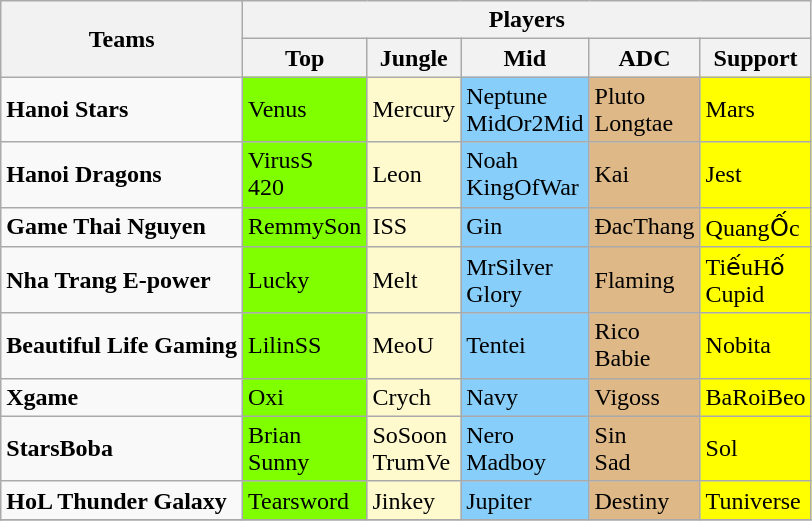<table class="wikitable">
<tr>
<th rowspan="2">Teams</th>
<th colspan="6">Players</th>
</tr>
<tr>
<th>Top</th>
<th>Jungle</th>
<th>Mid</th>
<th>ADC</th>
<th>Support</th>
</tr>
<tr>
<td><strong>Hanoi Stars</strong></td>
<td style="background:#7FFF00;"> Venus</td>
<td style="background:#FFFACD;"> Mercury</td>
<td style="background:#87CEFA;"> Neptune  <br>  MidOr2Mid</td>
<td style="background:#DEB887;"> Pluto    <br>  Longtae</td>
<td style="background:#FFFF00;"> Mars</td>
</tr>
<tr>
<td><strong>Hanoi Dragons</strong></td>
<td style="background:#7FFF00;"> VirusS   <br>  420</td>
<td style="background:#FFFACD;"> Leon</td>
<td style="background:#87CEFA;"> Noah  <br>  KingOfWar</td>
<td style="background:#DEB887;"> Kai</td>
<td style="background:#FFFF00;"> Jest</td>
</tr>
<tr>
<td><strong>Game Thai Nguyen</strong></td>
<td style="background:#7FFF00;"> RemmySon</td>
<td style="background:#FFFACD;"> ISS</td>
<td style="background:#87CEFA;"> Gin</td>
<td style="background:#DEB887;"> ĐacThang</td>
<td style="background:#FFFF00;"> QuangỐc</td>
</tr>
<tr>
<td><strong>Nha Trang E-power</strong></td>
<td style="background:#7FFF00;"> Lucky</td>
<td style="background:#FFFACD;"> Melt</td>
<td style="background:#87CEFA;"> MrSilver  <br>  Glory</td>
<td style="background:#DEB887;"> Flaming</td>
<td style="background:#FFFF00;"> TiếuHố     <br>  Cupid</td>
</tr>
<tr>
<td><strong>Beautiful Life Gaming</strong></td>
<td style="background:#7FFF00;"> LilinSS</td>
<td style="background:#FFFACD;"> MeoU</td>
<td style="background:#87CEFA;"> Tentei</td>
<td style="background:#DEB887;"> Rico    <br>  Babie</td>
<td style="background:#FFFF00;"> Nobita</td>
</tr>
<tr>
<td><strong>Xgame</strong></td>
<td style="background:#7FFF00;"> Oxi</td>
<td style="background:#FFFACD;"> Crych</td>
<td style="background:#87CEFA;"> Navy</td>
<td style="background:#DEB887;"> Vigoss</td>
<td style="background:#FFFF00;"> BaRoiBeo</td>
</tr>
<tr>
<td><strong>StarsBoba</strong></td>
<td style="background:#7FFF00;"> Brian    <br>  Sunny</td>
<td style="background:#FFFACD;"> SoSoon   <br>  TrumVe</td>
<td style="background:#87CEFA;"> Nero     <br>  Madboy</td>
<td style="background:#DEB887;"> Sin      <br>  Sad</td>
<td style="background:#FFFF00;"> Sol</td>
</tr>
<tr>
<td><strong>HoL Thunder Galaxy</strong></td>
<td style="background:#7FFF00;"> Tearsword</td>
<td style="background:#FFFACD;"> Jinkey</td>
<td style="background:#87CEFA;"> Jupiter</td>
<td style="background:#DEB887;"> Destiny</td>
<td style="background:#FFFF00;"> Tuniverse</td>
</tr>
<tr>
</tr>
</table>
